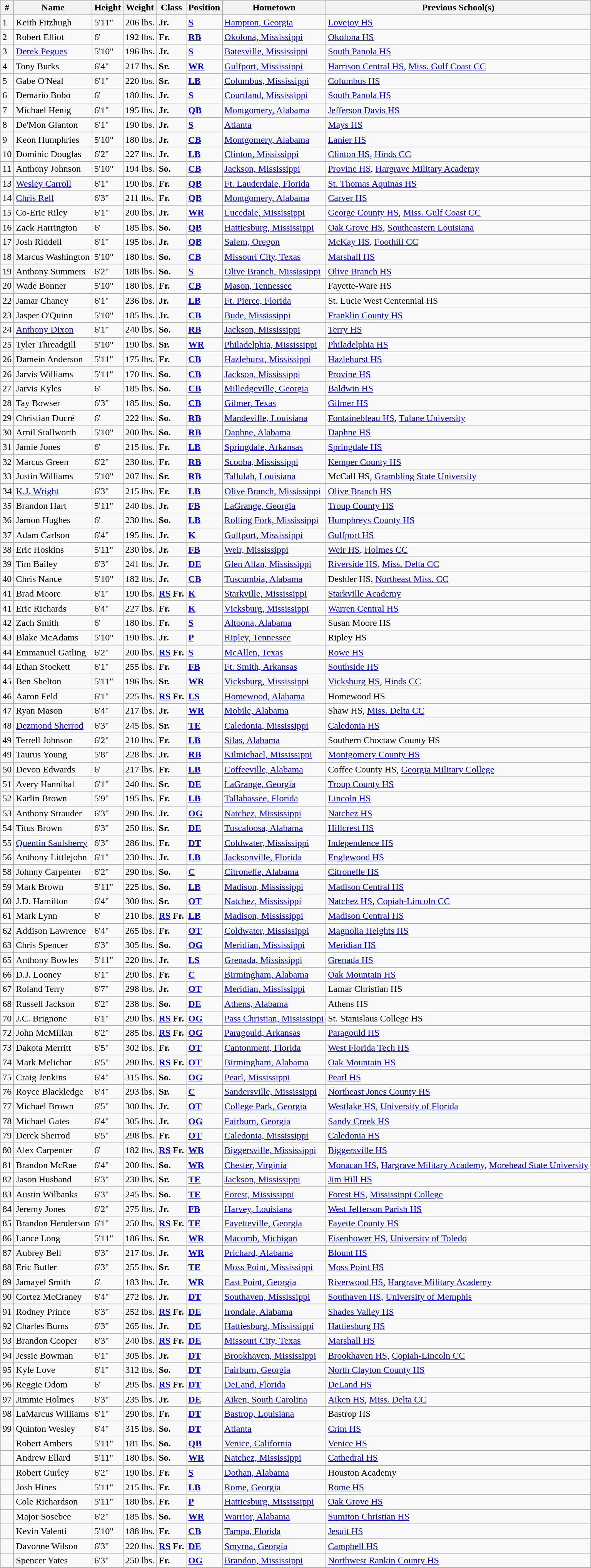<table class="wikitable">
<tr>
<th><strong>#</strong></th>
<th><strong>Name</strong></th>
<th><strong>Height</strong></th>
<th><strong>Weight</strong></th>
<th><strong>Class</strong></th>
<th><strong>Position</strong></th>
<th><strong>Hometown</strong></th>
<th><strong>Previous School(s)</strong></th>
</tr>
<tr>
<td>1</td>
<td>Keith Fitzhugh</td>
<td>5'11"</td>
<td>206 lbs.</td>
<td><strong>Jr.</strong></td>
<td><strong><a href='#'>S</a></strong></td>
<td><a href='#'>Hampton, Georgia</a></td>
<td><a href='#'>Lovejoy HS</a></td>
</tr>
<tr>
<td>2</td>
<td> Robert Elliot</td>
<td>6'</td>
<td>192 lbs.</td>
<td><strong>Fr.</strong></td>
<td><strong><a href='#'>RB</a></strong></td>
<td><a href='#'>Okolona, Mississippi</a></td>
<td><a href='#'>Okolona HS</a></td>
</tr>
<tr>
<td>3</td>
<td><a href='#'>Derek Pegues</a></td>
<td>5'10"</td>
<td>196 lbs.</td>
<td><strong>Jr.</strong></td>
<td><strong><a href='#'>S</a></strong></td>
<td><a href='#'>Batesville, Mississippi</a></td>
<td><a href='#'>South Panola HS</a></td>
</tr>
<tr>
<td>4</td>
<td>Tony Burks</td>
<td>6'4"</td>
<td>217 lbs.</td>
<td><strong>Sr.</strong></td>
<td><strong><a href='#'>WR</a></strong></td>
<td><a href='#'>Gulfport, Mississippi</a></td>
<td><a href='#'>Harrison Central HS</a>, <a href='#'>Miss. Gulf Coast CC</a></td>
</tr>
<tr>
<td>5</td>
<td>Gabe O'Neal</td>
<td>6'1"</td>
<td>220 lbs.</td>
<td><strong>Sr.</strong></td>
<td><strong><a href='#'>LB</a></strong></td>
<td><a href='#'>Columbus, Mississippi</a></td>
<td><a href='#'>Columbus HS</a></td>
</tr>
<tr>
<td>6</td>
<td>Demario Bobo</td>
<td>6'</td>
<td>180 lbs.</td>
<td><strong>Jr.</strong></td>
<td><strong><a href='#'>S</a></strong></td>
<td><a href='#'>Courtland, Mississippi</a></td>
<td><a href='#'>South Panola HS</a></td>
</tr>
<tr>
<td>7</td>
<td>Michael Henig</td>
<td>6'1"</td>
<td>195 lbs.</td>
<td><strong>Jr.</strong></td>
<td><strong><a href='#'>QB</a></strong></td>
<td><a href='#'>Montgomery, Alabama</a></td>
<td><a href='#'>Jefferson Davis HS</a></td>
</tr>
<tr>
<td>8</td>
<td>De'Mon Glanton</td>
<td>6'1"</td>
<td>190 lbs.</td>
<td><strong>Jr.</strong></td>
<td><strong><a href='#'>S</a></strong></td>
<td><a href='#'>Atlanta</a></td>
<td><a href='#'>Mays HS</a></td>
</tr>
<tr>
<td>9</td>
<td>Keon Humphries</td>
<td>5'10"</td>
<td>180 lbs.</td>
<td><strong>Jr.</strong></td>
<td><strong><a href='#'>CB</a></strong></td>
<td><a href='#'>Montgomery, Alabama</a></td>
<td><a href='#'>Lanier HS</a></td>
</tr>
<tr>
<td>10</td>
<td>Dominic Douglas</td>
<td>6'2"</td>
<td>227 lbs.</td>
<td><strong>Jr.</strong></td>
<td><strong><a href='#'>LB</a></strong></td>
<td><a href='#'>Clinton, Mississippi</a></td>
<td><a href='#'>Clinton HS</a>, <a href='#'>Hinds CC</a></td>
</tr>
<tr>
<td>11</td>
<td>Anthony Johnson</td>
<td>5'10"</td>
<td>194 lbs.</td>
<td><strong>So.</strong></td>
<td><strong><a href='#'>CB</a></strong></td>
<td><a href='#'>Jackson, Mississippi</a></td>
<td><a href='#'>Provine HS</a>, <a href='#'>Hargrave Military Academy</a></td>
</tr>
<tr>
<td>13</td>
<td><a href='#'>Wesley Carroll</a></td>
<td>6'1"</td>
<td>190 lbs.</td>
<td><strong>Fr.</strong></td>
<td><strong><a href='#'>QB</a></strong></td>
<td><a href='#'>Ft. Lauderdale, Florida</a></td>
<td><a href='#'>St. Thomas Aquinas HS</a></td>
</tr>
<tr>
<td>14</td>
<td> <a href='#'>Chris Relf</a></td>
<td>6'3"</td>
<td>211 lbs.</td>
<td><strong>Fr.</strong></td>
<td><strong><a href='#'>QB</a></strong></td>
<td><a href='#'>Montgomery, Alabama</a></td>
<td><a href='#'>Carver HS</a></td>
</tr>
<tr>
<td>15</td>
<td>Co-Eric Riley</td>
<td>6'1"</td>
<td>200 lbs.</td>
<td><strong>Jr.</strong></td>
<td><strong><a href='#'>WR</a></strong></td>
<td><a href='#'>Lucedale, Mississippi</a></td>
<td><a href='#'>George County HS</a>, <a href='#'>Miss. Gulf Coast CC</a></td>
</tr>
<tr>
<td>16</td>
<td>Zack Harrington</td>
<td>6'</td>
<td>185 lbs.</td>
<td><strong>So.</strong></td>
<td><strong><a href='#'>QB</a></strong></td>
<td><a href='#'>Hattiesburg, Mississippi</a></td>
<td><a href='#'>Oak Grove HS</a>, <a href='#'>Southeastern Louisiana</a></td>
</tr>
<tr>
<td>17</td>
<td>Josh Riddell</td>
<td>6'1"</td>
<td>195 lbs.</td>
<td><strong>Jr.</strong></td>
<td><strong><a href='#'>QB</a></strong></td>
<td><a href='#'>Salem, Oregon</a></td>
<td><a href='#'>McKay HS</a>, <a href='#'>Foothill CC</a></td>
</tr>
<tr>
<td>18</td>
<td>Marcus Washington</td>
<td>5'10"</td>
<td>180 lbs.</td>
<td><strong>So.</strong></td>
<td><strong><a href='#'>CB</a></strong></td>
<td><a href='#'>Missouri City, Texas</a></td>
<td><a href='#'>Marshall HS</a></td>
</tr>
<tr>
<td>19</td>
<td>Anthony Summers</td>
<td>6'2"</td>
<td>188 lbs.</td>
<td><strong>So.</strong></td>
<td><strong><a href='#'>S</a></strong></td>
<td><a href='#'>Olive Branch, Mississippi</a></td>
<td><a href='#'>Olive Branch HS</a></td>
</tr>
<tr>
<td>20</td>
<td> Wade Bonner</td>
<td>5'10"</td>
<td>180 lbs.</td>
<td><strong>Fr.</strong></td>
<td><strong><a href='#'>CB</a></strong></td>
<td><a href='#'>Mason, Tennessee</a></td>
<td>Fayette-Ware HS</td>
</tr>
<tr>
<td>22</td>
<td>Jamar Chaney</td>
<td>6'1"</td>
<td>236 lbs.</td>
<td><strong>Jr.</strong></td>
<td><strong><a href='#'>LB</a></strong></td>
<td><a href='#'>Ft. Pierce, Florida</a></td>
<td>St. Lucie West Centennial HS</td>
</tr>
<tr>
<td>23</td>
<td>Jasper O'Quinn</td>
<td>5'10"</td>
<td>185 lbs.</td>
<td><strong>Jr.</strong></td>
<td><strong><a href='#'>CB</a></strong></td>
<td><a href='#'>Bude, Mississippi</a></td>
<td><a href='#'>Franklin County HS</a></td>
</tr>
<tr>
<td>24</td>
<td><a href='#'>Anthony Dixon</a></td>
<td>6'1"</td>
<td>240 lbs.</td>
<td><strong>So.</strong></td>
<td><strong><a href='#'>RB</a></strong></td>
<td><a href='#'>Jackson, Mississippi</a></td>
<td><a href='#'>Terry HS</a></td>
</tr>
<tr>
<td>25</td>
<td>Tyler Threadgill</td>
<td>5'10"</td>
<td>190 lbs.</td>
<td><strong>Sr.</strong></td>
<td><strong><a href='#'>WR</a></strong></td>
<td><a href='#'>Philadelphia, Mississippi</a></td>
<td><a href='#'>Philadelphia HS</a></td>
</tr>
<tr>
<td>26</td>
<td> Damein Anderson</td>
<td>5'11"</td>
<td>175 lbs.</td>
<td><strong>Fr.</strong></td>
<td><strong><a href='#'>CB</a></strong></td>
<td><a href='#'>Hazlehurst, Mississippi</a></td>
<td><a href='#'>Hazlehurst HS</a></td>
</tr>
<tr>
<td>26</td>
<td>Jarvis Williams</td>
<td>5'11"</td>
<td>170 lbs.</td>
<td><strong>So.</strong></td>
<td><strong><a href='#'>CB</a></strong></td>
<td><a href='#'>Jackson, Mississippi</a></td>
<td><a href='#'>Provine HS</a></td>
</tr>
<tr>
<td>27</td>
<td>Jarvis Kyles</td>
<td>6'</td>
<td>185 lbs.</td>
<td><strong>So.</strong></td>
<td><strong><a href='#'>CB</a></strong></td>
<td><a href='#'>Milledgeville, Georgia</a></td>
<td><a href='#'>Baldwin HS</a></td>
</tr>
<tr>
<td>28</td>
<td>Tay Bowser</td>
<td>6'3"</td>
<td>185 lbs.</td>
<td><strong>So.</strong></td>
<td><strong><a href='#'>CB</a></strong></td>
<td><a href='#'>Gilmer, Texas</a></td>
<td><a href='#'>Gilmer HS</a></td>
</tr>
<tr>
<td>29</td>
<td>Christian Ducré</td>
<td>6'</td>
<td>222 lbs.</td>
<td><strong>So.</strong></td>
<td><strong><a href='#'>RB</a></strong></td>
<td><a href='#'>Mandeville, Louisiana</a></td>
<td><a href='#'>Fontainebleau HS</a>, <a href='#'>Tulane University</a></td>
</tr>
<tr>
<td>30</td>
<td>Arnil Stallworth</td>
<td>5'10"</td>
<td>200 lbs.</td>
<td><strong>So.</strong></td>
<td><strong><a href='#'>RB</a></strong></td>
<td><a href='#'>Daphne, Alabama</a></td>
<td><a href='#'>Daphne HS</a></td>
</tr>
<tr>
<td>31</td>
<td> Jamie Jones</td>
<td>6'</td>
<td>215 lbs.</td>
<td><strong>Fr.</strong></td>
<td><strong><a href='#'>LB</a></strong></td>
<td><a href='#'>Springdale, Arkansas</a></td>
<td><a href='#'>Springdale HS</a></td>
</tr>
<tr>
<td>32</td>
<td> Marcus Green</td>
<td>6'2"</td>
<td>230 lbs.</td>
<td><strong>Fr.</strong></td>
<td><strong><a href='#'>RB</a></strong></td>
<td><a href='#'>Scooba, Mississippi</a></td>
<td><a href='#'>Kemper County HS</a></td>
</tr>
<tr>
<td>33</td>
<td>Justin Williams</td>
<td>5'10"</td>
<td>207 lbs.</td>
<td><strong>Sr.</strong></td>
<td><strong><a href='#'>RB</a></strong></td>
<td><a href='#'>Tallulah, Louisiana</a></td>
<td>McCall HS, <a href='#'>Grambling State University</a></td>
</tr>
<tr>
<td>34</td>
<td><a href='#'>K.J. Wright</a></td>
<td>6'3"</td>
<td>215 lbs.</td>
<td><strong>Fr.</strong></td>
<td><strong><a href='#'>LB</a></strong></td>
<td><a href='#'>Olive Branch, Mississippi</a></td>
<td><a href='#'>Olive Branch HS</a></td>
</tr>
<tr>
<td>35</td>
<td>Brandon Hart</td>
<td>5'11"</td>
<td>240 lbs.</td>
<td><strong>Jr.</strong></td>
<td><strong><a href='#'>FB</a></strong></td>
<td><a href='#'>LaGrange, Georgia</a></td>
<td><a href='#'>Troup County HS</a></td>
</tr>
<tr>
<td>36</td>
<td>Jamon Hughes</td>
<td>6'</td>
<td>230 lbs.</td>
<td><strong>So.</strong></td>
<td><strong><a href='#'>LB</a></strong></td>
<td><a href='#'>Rolling Fork, Mississippi</a></td>
<td><a href='#'>Humphreys County HS</a></td>
</tr>
<tr>
<td>37</td>
<td>Adam Carlson</td>
<td>6'4"</td>
<td>195 lbs.</td>
<td><strong>Jr.</strong></td>
<td><strong><a href='#'>K</a></strong></td>
<td><a href='#'>Gulfport, Mississippi</a></td>
<td><a href='#'>Gulfport HS</a></td>
</tr>
<tr>
<td>38</td>
<td>Eric Hoskins</td>
<td>5'11"</td>
<td>230 lbs.</td>
<td><strong>Jr.</strong></td>
<td><strong><a href='#'>FB</a></strong></td>
<td><a href='#'>Weir, Mississippi</a></td>
<td><a href='#'>Weir HS</a>, <a href='#'>Holmes CC</a></td>
</tr>
<tr>
<td>39</td>
<td>Tim Bailey</td>
<td>6'3"</td>
<td>241 lbs.</td>
<td><strong>Jr.</strong></td>
<td><strong><a href='#'>DE</a></strong></td>
<td><a href='#'>Glen Allan, Mississippi</a></td>
<td><a href='#'>Riverside HS</a>, <a href='#'>Miss. Delta CC</a></td>
</tr>
<tr>
<td>40</td>
<td>Chris Nance</td>
<td>5'10"</td>
<td>182 lbs.</td>
<td><strong>Jr.</strong></td>
<td><strong><a href='#'>CB</a></strong></td>
<td><a href='#'>Tuscumbia, Alabama</a></td>
<td>Deshler HS, <a href='#'>Northeast Miss. CC</a></td>
</tr>
<tr>
<td>41</td>
<td>Brad Moore</td>
<td>6'1"</td>
<td>190 lbs.</td>
<td><strong><a href='#'>RS</a> Fr.</strong></td>
<td><strong><a href='#'>K</a></strong></td>
<td><a href='#'>Starkville, Mississippi</a></td>
<td><a href='#'>Starkville Academy</a></td>
</tr>
<tr>
<td>41</td>
<td> Eric Richards</td>
<td>6'4"</td>
<td>227 lbs.</td>
<td><strong>Fr.</strong></td>
<td><strong><a href='#'>K</a></strong></td>
<td><a href='#'>Vicksburg, Mississippi</a></td>
<td><a href='#'>Warren Central HS</a></td>
</tr>
<tr>
<td>42</td>
<td>Zach Smith</td>
<td>6'</td>
<td>180 lbs.</td>
<td><strong>Fr.</strong></td>
<td><strong><a href='#'>S</a></strong></td>
<td><a href='#'>Altoona, Alabama</a></td>
<td>Susan Moore HS</td>
</tr>
<tr>
<td>43</td>
<td>Blake McAdams</td>
<td>5'10"</td>
<td>190 lbs.</td>
<td><strong>Jr.</strong></td>
<td><strong><a href='#'>P</a></strong></td>
<td><a href='#'>Ripley, Tennessee</a></td>
<td>Ripley HS</td>
</tr>
<tr>
<td>44</td>
<td>Emmanuel Gatling</td>
<td>6'2"</td>
<td>200 lbs.</td>
<td><strong><a href='#'>RS</a> Fr.</strong></td>
<td><strong><a href='#'>S</a></strong></td>
<td><a href='#'>McAllen, Texas</a></td>
<td><a href='#'>Rowe HS</a></td>
</tr>
<tr>
<td>44</td>
<td> Ethan Stockett</td>
<td>6'1"</td>
<td>255 lbs.</td>
<td><strong>Fr.</strong></td>
<td><strong><a href='#'>FB</a></strong></td>
<td><a href='#'>Ft. Smith, Arkansas</a></td>
<td><a href='#'>Southside HS</a></td>
</tr>
<tr>
<td>45</td>
<td>Ben Shelton</td>
<td>5'11"</td>
<td>196 lbs.</td>
<td><strong>Sr.</strong></td>
<td><strong><a href='#'>WR</a></strong></td>
<td><a href='#'>Vicksburg, Mississippi</a></td>
<td><a href='#'>Vicksburg HS</a>, <a href='#'>Hinds CC</a></td>
</tr>
<tr>
<td>46</td>
<td>Aaron Feld</td>
<td>6'1"</td>
<td>225 lbs.</td>
<td><strong><a href='#'>RS</a> Fr.</strong></td>
<td><strong><a href='#'>LS</a></strong></td>
<td><a href='#'>Homewood, Alabama</a></td>
<td>Homewood HS</td>
</tr>
<tr>
<td>47</td>
<td>Ryan Mason</td>
<td>6'4"</td>
<td>217 lbs.</td>
<td><strong>Jr.</strong></td>
<td><strong><a href='#'>WR</a></strong></td>
<td><a href='#'>Mobile, Alabama</a></td>
<td>Shaw HS, <a href='#'>Miss. Delta CC</a></td>
</tr>
<tr>
<td>48</td>
<td><a href='#'>Dezmond Sherrod</a></td>
<td>6'3"</td>
<td>245 lbs.</td>
<td><strong>Sr.</strong></td>
<td><strong><a href='#'>TE</a></strong></td>
<td><a href='#'>Caledonia, Mississippi</a></td>
<td><a href='#'>Caledonia HS</a></td>
</tr>
<tr>
<td>49</td>
<td> Terrell Johnson</td>
<td>6'2"</td>
<td>210 lbs.</td>
<td><strong>Fr.</strong></td>
<td><strong><a href='#'>LB</a></strong></td>
<td><a href='#'>Silas, Alabama</a></td>
<td>Southern Choctaw County HS</td>
</tr>
<tr>
<td>49</td>
<td>Taurus Young</td>
<td>5'8"</td>
<td>228 lbs.</td>
<td><strong>Jr.</strong></td>
<td><strong><a href='#'>RB</a></strong></td>
<td><a href='#'>Kilmichael, Mississippi</a></td>
<td><a href='#'>Montgomery County HS</a></td>
</tr>
<tr>
<td>50</td>
<td> Devon Edwards</td>
<td>6'</td>
<td>217 lbs.</td>
<td><strong>Fr.</strong></td>
<td><strong><a href='#'>LB</a></strong></td>
<td><a href='#'>Coffeeville, Alabama</a></td>
<td>Coffee County HS, <a href='#'>Georgia Military College</a></td>
</tr>
<tr>
<td>51</td>
<td>Avery Hannibal</td>
<td>6'1"</td>
<td>240 lbs.</td>
<td><strong>Sr.</strong></td>
<td><strong><a href='#'>DE</a></strong></td>
<td><a href='#'>LaGrange, Georgia</a></td>
<td><a href='#'>Troup County HS</a></td>
</tr>
<tr>
<td>52</td>
<td>Karlin Brown</td>
<td>5'9"</td>
<td>195 lbs.</td>
<td><strong>Fr.</strong></td>
<td><strong><a href='#'>LB</a></strong></td>
<td><a href='#'>Tallahassee, Florida</a></td>
<td><a href='#'>Lincoln HS</a></td>
</tr>
<tr>
<td>53</td>
<td>Anthony Strauder</td>
<td>6'3"</td>
<td>290 lbs.</td>
<td><strong>Jr.</strong></td>
<td><strong><a href='#'>OG</a></strong></td>
<td><a href='#'>Natchez, Mississippi</a></td>
<td><a href='#'>Natchez HS</a></td>
</tr>
<tr>
<td>54</td>
<td>Titus Brown</td>
<td>6'3"</td>
<td>250 lbs.</td>
<td><strong>Sr.</strong></td>
<td><strong><a href='#'>DE</a></strong></td>
<td><a href='#'>Tuscaloosa, Alabama</a></td>
<td><a href='#'>Hillcrest HS</a></td>
</tr>
<tr>
<td>55</td>
<td> <a href='#'>Quentin Saulsberry</a></td>
<td>6'3"</td>
<td>286 lbs.</td>
<td><strong>Fr.</strong></td>
<td><strong><a href='#'>DT</a></strong></td>
<td><a href='#'>Coldwater, Mississippi</a></td>
<td><a href='#'>Independence HS</a></td>
</tr>
<tr>
<td>56</td>
<td>Anthony Littlejohn</td>
<td>6'1"</td>
<td>230 lbs.</td>
<td><strong>Jr.</strong></td>
<td><strong><a href='#'>LB</a></strong></td>
<td><a href='#'>Jacksonville, Florida</a></td>
<td><a href='#'>Englewood HS</a></td>
</tr>
<tr>
<td>58</td>
<td>Johnny Carpenter</td>
<td>6'2"</td>
<td>290 lbs.</td>
<td><strong>So.</strong></td>
<td><strong><a href='#'>C</a></strong></td>
<td><a href='#'>Citronelle, Alabama</a></td>
<td><a href='#'>Citronelle HS</a></td>
</tr>
<tr>
<td>59</td>
<td>Mark Brown</td>
<td>5'11"</td>
<td>225 lbs.</td>
<td><strong>So.</strong></td>
<td><strong><a href='#'>LB</a></strong></td>
<td><a href='#'>Madison, Mississippi</a></td>
<td><a href='#'>Madison Central HS</a></td>
</tr>
<tr>
<td>60</td>
<td>J.D. Hamilton</td>
<td>6'4"</td>
<td>300 lbs.</td>
<td><strong>Sr.</strong></td>
<td><strong><a href='#'>OT</a></strong></td>
<td><a href='#'>Natchez, Mississippi</a></td>
<td><a href='#'>Natchez HS</a>, <a href='#'>Copiah-Lincoln CC</a></td>
</tr>
<tr>
<td>61</td>
<td>Mark Lynn</td>
<td>6'</td>
<td>210 lbs.</td>
<td><strong><a href='#'>RS</a> Fr.</strong></td>
<td><strong><a href='#'>LB</a></strong></td>
<td><a href='#'>Madison, Mississippi</a></td>
<td><a href='#'>Madison Central HS</a></td>
</tr>
<tr>
<td>62</td>
<td> Addison Lawrence</td>
<td>6'4"</td>
<td>265 lbs.</td>
<td><strong>Fr.</strong></td>
<td><strong><a href='#'>OT</a></strong></td>
<td><a href='#'>Coldwater, Mississippi</a></td>
<td><a href='#'>Magnolia Heights HS</a></td>
</tr>
<tr>
<td>63</td>
<td>Chris Spencer</td>
<td>6'3"</td>
<td>305 lbs.</td>
<td><strong>So.</strong></td>
<td><strong><a href='#'>OG</a></strong></td>
<td><a href='#'>Meridian, Mississippi</a></td>
<td><a href='#'>Meridian HS</a></td>
</tr>
<tr>
<td>65</td>
<td>Anthony Bowles</td>
<td>5'11"</td>
<td>220 lbs.</td>
<td><strong>Jr.</strong></td>
<td><strong><a href='#'>LS</a></strong></td>
<td><a href='#'>Grenada, Mississippi</a></td>
<td><a href='#'>Grenada HS</a></td>
</tr>
<tr>
<td>66</td>
<td> D.J. Looney</td>
<td>6'1"</td>
<td>290 lbs.</td>
<td><strong>Fr.</strong></td>
<td><strong><a href='#'>C</a></strong></td>
<td><a href='#'>Birmingham, Alabama</a></td>
<td><a href='#'>Oak Mountain HS</a></td>
</tr>
<tr>
<td>67</td>
<td>Roland Terry</td>
<td>6'7"</td>
<td>298 lbs.</td>
<td><strong>Jr.</strong></td>
<td><strong><a href='#'>OT</a></strong></td>
<td><a href='#'>Meridian, Mississippi</a></td>
<td>Lamar Christian HS</td>
</tr>
<tr>
<td>68</td>
<td>Russell Jackson</td>
<td>6'2"</td>
<td>238 lbs.</td>
<td><strong>So.</strong></td>
<td><strong><a href='#'>DE</a></strong></td>
<td><a href='#'>Athens, Alabama</a></td>
<td>Athens HS</td>
</tr>
<tr>
<td>70</td>
<td>J.C. Brignone</td>
<td>6'1"</td>
<td>290 lbs.</td>
<td><strong><a href='#'>RS</a> Fr.</strong></td>
<td><strong><a href='#'>OG</a></strong></td>
<td><a href='#'>Pass Christian, Mississippi</a></td>
<td>St. Stanislaus College HS</td>
</tr>
<tr>
<td>72</td>
<td>John McMillan</td>
<td>6'2"</td>
<td>285 lbs.</td>
<td><strong><a href='#'>RS</a> Fr.</strong></td>
<td><strong><a href='#'>OG</a></strong></td>
<td><a href='#'>Paragould, Arkansas</a></td>
<td><a href='#'>Paragould HS</a></td>
</tr>
<tr>
<td>73</td>
<td> Dakota Merritt</td>
<td>6'5"</td>
<td>302 lbs.</td>
<td><strong>Fr.</strong></td>
<td><strong><a href='#'>OT</a></strong></td>
<td><a href='#'>Cantonment, Florida</a></td>
<td><a href='#'>West Florida Tech HS</a></td>
</tr>
<tr>
<td>74</td>
<td>Mark Melichar</td>
<td>6'5"</td>
<td>290 lbs.</td>
<td><strong><a href='#'>RS</a> Fr.</strong></td>
<td><strong><a href='#'>OT</a></strong></td>
<td><a href='#'>Birmingham, Alabama</a></td>
<td><a href='#'>Oak Mountain HS</a></td>
</tr>
<tr>
<td>75</td>
<td>Craig Jenkins</td>
<td>6'4"</td>
<td>315 lbs.</td>
<td><strong>So.</strong></td>
<td><strong><a href='#'>OG</a></strong></td>
<td><a href='#'>Pearl, Mississippi</a></td>
<td><a href='#'>Pearl HS</a></td>
</tr>
<tr>
<td>76</td>
<td>Royce Blackledge</td>
<td>6'4"</td>
<td>293 lbs.</td>
<td><strong>Sr.</strong></td>
<td><strong><a href='#'>C</a></strong></td>
<td><a href='#'>Sandersville, Mississippi</a></td>
<td><a href='#'>Northeast Jones County HS</a></td>
</tr>
<tr>
<td>77</td>
<td>Michael Brown</td>
<td>6'5"</td>
<td>300 lbs.</td>
<td><strong>Jr.</strong></td>
<td><strong><a href='#'>OT</a></strong></td>
<td><a href='#'>College Park, Georgia</a></td>
<td><a href='#'>Westlake HS</a>, <a href='#'>University of Florida</a></td>
</tr>
<tr>
<td>78</td>
<td>Michael Gates</td>
<td>6'4"</td>
<td>305 lbs.</td>
<td><strong>Jr.</strong></td>
<td><strong><a href='#'>OG</a></strong></td>
<td><a href='#'>Fairburn, Georgia</a></td>
<td><a href='#'>Sandy Creek HS</a></td>
</tr>
<tr>
<td>79</td>
<td>Derek Sherrod</td>
<td>6'5"</td>
<td>298 lbs.</td>
<td><strong>Fr.</strong></td>
<td><strong><a href='#'>OT</a></strong></td>
<td><a href='#'>Caledonia, Mississippi</a></td>
<td><a href='#'>Caledonia HS</a></td>
</tr>
<tr>
<td>80</td>
<td>Alex Carpenter</td>
<td>6'</td>
<td>182 lbs.</td>
<td><strong><a href='#'>RS</a> Fr.</strong></td>
<td><strong><a href='#'>WR</a></strong></td>
<td><a href='#'>Biggersville, Mississippi</a></td>
<td><a href='#'>Biggersville HS</a></td>
</tr>
<tr>
<td>81</td>
<td>Brandon McRae</td>
<td>6'4"</td>
<td>200 lbs.</td>
<td><strong>So.</strong></td>
<td><strong><a href='#'>WR</a></strong></td>
<td><a href='#'>Chester, Virginia</a></td>
<td><a href='#'>Monacan HS</a>, <a href='#'>Hargrave Military Academy</a>, <a href='#'>Morehead State University</a></td>
</tr>
<tr>
<td>82</td>
<td>Jason Husband</td>
<td>6'3"</td>
<td>230 lbs.</td>
<td><strong>Sr.</strong></td>
<td><strong><a href='#'>TE</a></strong></td>
<td><a href='#'>Jackson, Mississippi</a></td>
<td><a href='#'>Jim Hill HS</a></td>
</tr>
<tr>
<td>83</td>
<td>Austin Wilbanks</td>
<td>6'3"</td>
<td>245 lbs.</td>
<td><strong>So.</strong></td>
<td><strong><a href='#'>TE</a></strong></td>
<td><a href='#'>Forest, Mississippi</a></td>
<td><a href='#'>Forest HS</a>, <a href='#'>Mississippi College</a></td>
</tr>
<tr>
<td>84</td>
<td>Jeremy Jones</td>
<td>6'2"</td>
<td>275 lbs.</td>
<td><strong>Jr.</strong></td>
<td><strong><a href='#'>FB</a></strong></td>
<td><a href='#'>Harvey, Louisiana</a></td>
<td><a href='#'>West Jefferson Parish HS</a></td>
</tr>
<tr>
<td>85</td>
<td>Brandon Henderson</td>
<td>6'1"</td>
<td>250 lbs.</td>
<td><strong><a href='#'>RS</a> Fr.</strong></td>
<td><strong><a href='#'>TE</a></strong></td>
<td><a href='#'>Fayetteville, Georgia</a></td>
<td><a href='#'>Fayette County HS</a></td>
</tr>
<tr>
<td>86</td>
<td>Lance Long</td>
<td>5'11"</td>
<td>186 lbs.</td>
<td><strong>Sr.</strong></td>
<td><strong><a href='#'>WR</a></strong></td>
<td><a href='#'>Macomb, Michigan</a></td>
<td><a href='#'>Eisenhower HS</a>, <a href='#'>University of Toledo</a></td>
</tr>
<tr>
<td>87</td>
<td>Aubrey Bell</td>
<td>6'3"</td>
<td>217 lbs.</td>
<td><strong>Jr.</strong></td>
<td><strong><a href='#'>WR</a></strong></td>
<td><a href='#'>Prichard, Alabama</a></td>
<td><a href='#'>Blount HS</a></td>
</tr>
<tr>
<td>88</td>
<td>Eric Butler</td>
<td>6'3"</td>
<td>255 lbs.</td>
<td><strong>Sr.</strong></td>
<td><strong><a href='#'>TE</a></strong></td>
<td><a href='#'>Moss Point, Mississippi</a></td>
<td><a href='#'>Moss Point HS</a></td>
</tr>
<tr>
<td>89</td>
<td>Jamayel Smith</td>
<td>6'</td>
<td>183 lbs.</td>
<td><strong>Jr.</strong></td>
<td><strong><a href='#'>WR</a></strong></td>
<td><a href='#'>East Point, Georgia</a></td>
<td><a href='#'>Riverwood HS</a>, <a href='#'>Hargrave Military Academy</a></td>
</tr>
<tr>
<td>90</td>
<td>Cortez McCraney</td>
<td>6'4"</td>
<td>272 lbs.</td>
<td><strong>Jr.</strong></td>
<td><strong><a href='#'>DT</a></strong></td>
<td><a href='#'>Southaven, Mississippi</a></td>
<td><a href='#'>Southaven HS</a>, <a href='#'>University of Memphis</a></td>
</tr>
<tr>
<td>91</td>
<td>Rodney Prince</td>
<td>6'3"</td>
<td>252 lbs.</td>
<td><strong><a href='#'>RS</a> Fr.</strong></td>
<td><strong><a href='#'>DE</a></strong></td>
<td><a href='#'>Irondale, Alabama</a></td>
<td><a href='#'>Shades Valley HS</a></td>
</tr>
<tr>
<td>92</td>
<td> Charles Burns</td>
<td>6'3"</td>
<td>265 lbs.</td>
<td><strong>Jr.</strong></td>
<td><strong><a href='#'>DE</a></strong></td>
<td><a href='#'>Hattiesburg, Mississippi</a></td>
<td><a href='#'>Hattiesburg HS</a></td>
</tr>
<tr>
<td>93</td>
<td>Brandon Cooper</td>
<td>6'3"</td>
<td>240 lbs.</td>
<td><strong><a href='#'>RS</a> Fr.</strong></td>
<td><strong><a href='#'>DE</a></strong></td>
<td><a href='#'>Missouri City, Texas</a></td>
<td><a href='#'>Marshall HS</a></td>
</tr>
<tr>
<td>94</td>
<td>Jessie Bowman</td>
<td>6'1"</td>
<td>305 lbs.</td>
<td><strong>Jr.</strong></td>
<td><strong><a href='#'>DT</a></strong></td>
<td><a href='#'>Brookhaven, Mississippi</a></td>
<td><a href='#'>Brookhaven HS</a>, <a href='#'>Copiah-Lincoln CC</a></td>
</tr>
<tr>
<td>95</td>
<td>Kyle Love</td>
<td>6'1"</td>
<td>312 lbs.</td>
<td><strong>So.</strong></td>
<td><strong><a href='#'>DT</a></strong></td>
<td><a href='#'>Fairburn, Georgia</a></td>
<td><a href='#'>North Clayton County HS</a></td>
</tr>
<tr>
<td>96</td>
<td>Reggie Odom</td>
<td>6'</td>
<td>295 lbs.</td>
<td><strong><a href='#'>RS</a> Fr.</strong></td>
<td><strong><a href='#'>DT</a></strong></td>
<td><a href='#'>DeLand, Florida</a></td>
<td><a href='#'>DeLand HS</a></td>
</tr>
<tr>
<td>97</td>
<td>Jimmie Holmes</td>
<td>6'3"</td>
<td>235 lbs.</td>
<td><strong>Jr.</strong></td>
<td><strong><a href='#'>DE</a></strong></td>
<td><a href='#'>Aiken, South Carolina</a></td>
<td><a href='#'>Aiken HS</a>, <a href='#'>Miss. Delta CC</a></td>
</tr>
<tr>
<td>98</td>
<td>LaMarcus Williams</td>
<td>6'1"</td>
<td>290 lbs.</td>
<td><strong>Fr.</strong></td>
<td><strong><a href='#'>DT</a></strong></td>
<td><a href='#'>Bastrop, Louisiana</a></td>
<td>Bastrop HS</td>
</tr>
<tr>
<td>99</td>
<td>Quinton Wesley</td>
<td>6'4"</td>
<td>315 lbs.</td>
<td><strong>So.</strong></td>
<td><strong><a href='#'>DT</a></strong></td>
<td><a href='#'>Atlanta</a></td>
<td><a href='#'>Crim HS</a></td>
</tr>
<tr>
<td></td>
<td>Robert Ambers</td>
<td>5'11"</td>
<td>181 lbs.</td>
<td><strong>So.</strong></td>
<td><strong><a href='#'>QB</a></strong></td>
<td><a href='#'>Venice, California</a></td>
<td><a href='#'>Venice HS</a></td>
</tr>
<tr>
<td></td>
<td>Andrew Ellard</td>
<td>5'11"</td>
<td>180 lbs.</td>
<td><strong>So.</strong></td>
<td><strong><a href='#'>WR</a></strong></td>
<td><a href='#'>Natchez, Mississippi</a></td>
<td><a href='#'>Cathedral HS</a></td>
</tr>
<tr>
<td></td>
<td> Robert Gurley</td>
<td>6'2"</td>
<td>190 lbs.</td>
<td><strong>Fr.</strong></td>
<td><strong><a href='#'>S</a></strong></td>
<td><a href='#'>Dothan, Alabama</a></td>
<td>Houston Academy</td>
</tr>
<tr>
<td></td>
<td> Josh Hines</td>
<td>5'11"</td>
<td>215 lbs.</td>
<td><strong>Fr.</strong></td>
<td><strong><a href='#'>LB</a></strong></td>
<td><a href='#'>Rome, Georgia</a></td>
<td><a href='#'>Rome HS</a></td>
</tr>
<tr>
<td></td>
<td> Cole Richardson</td>
<td>5'11"</td>
<td>180 lbs.</td>
<td><strong>Fr.</strong></td>
<td><strong><a href='#'>P</a></strong></td>
<td><a href='#'>Hattiesburg, Mississippi</a></td>
<td><a href='#'>Oak Grove HS</a></td>
</tr>
<tr>
<td></td>
<td>Major Sosebee</td>
<td>6'2"</td>
<td>185 lbs.</td>
<td><strong>So.</strong></td>
<td><strong><a href='#'>WR</a></strong></td>
<td><a href='#'>Warrior, Alabama</a></td>
<td><a href='#'>Sumiton Christian HS</a></td>
</tr>
<tr>
<td></td>
<td> Kevin Valenti</td>
<td>5'10"</td>
<td>188 lbs.</td>
<td><strong>Fr.</strong></td>
<td><strong><a href='#'>CB</a></strong></td>
<td><a href='#'>Tampa, Florida</a></td>
<td><a href='#'>Jesuit HS</a></td>
</tr>
<tr>
<td></td>
<td>Davonne Wilson</td>
<td>6'3"</td>
<td>220 lbs.</td>
<td><strong><a href='#'>RS</a> Fr.</strong></td>
<td><strong><a href='#'>DE</a></strong></td>
<td><a href='#'>Smyrna, Georgia</a></td>
<td><a href='#'>Campbell HS</a></td>
</tr>
<tr>
<td></td>
<td> Spencer Yates</td>
<td>6'3"</td>
<td>250 lbs.</td>
<td><strong>Fr.</strong></td>
<td><strong><a href='#'>OG</a></strong></td>
<td><a href='#'>Brandon, Mississippi</a></td>
<td><a href='#'>Northwest Rankin County HS</a></td>
</tr>
<tr>
</tr>
</table>
